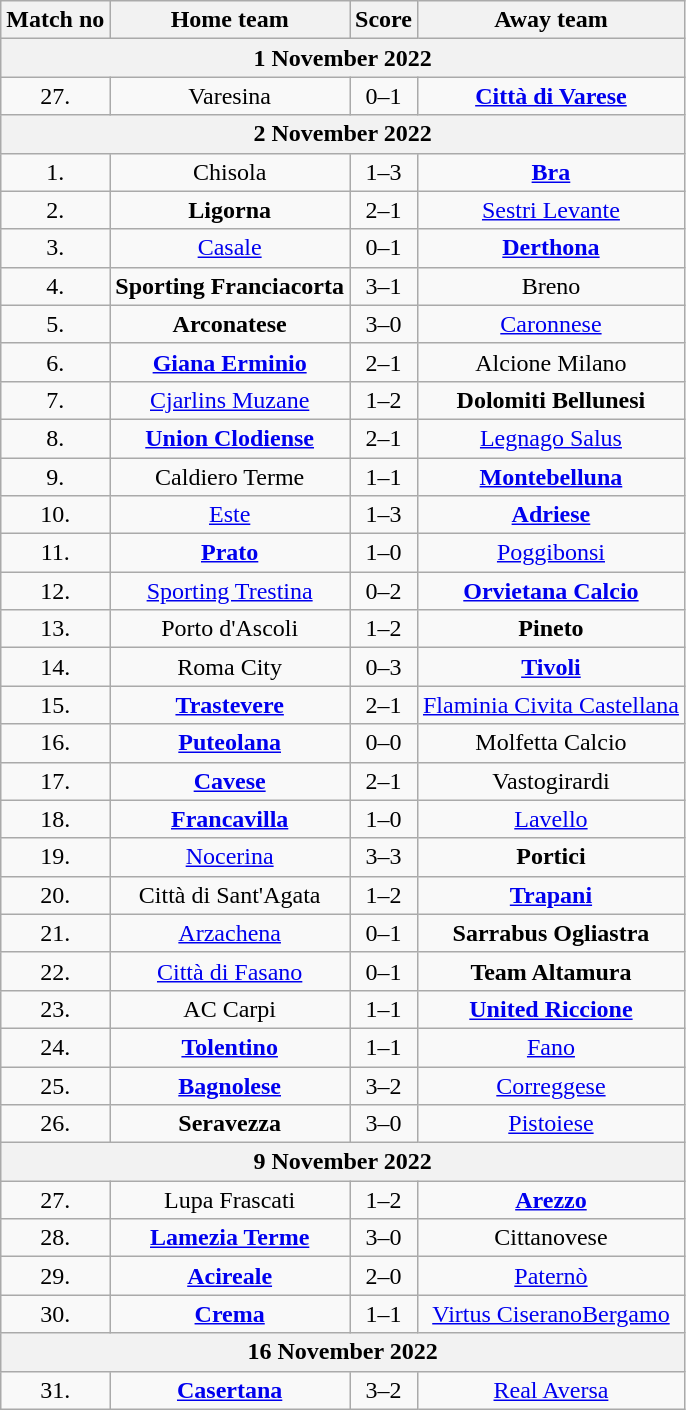<table class="wikitable" style="text-align: center">
<tr>
<th>Match no</th>
<th>Home team</th>
<th>Score</th>
<th>Away team</th>
</tr>
<tr>
<th colspan="4">1 November 2022</th>
</tr>
<tr>
<td>27.</td>
<td>Varesina</td>
<td>0–1</td>
<td><strong><a href='#'>Città di Varese</a></strong></td>
</tr>
<tr>
<th colspan="4">2 November 2022</th>
</tr>
<tr>
<td>1.</td>
<td>Chisola</td>
<td>1–3</td>
<td><strong><a href='#'>Bra</a></strong></td>
</tr>
<tr>
<td>2.</td>
<td><strong>Ligorna</strong></td>
<td>2–1</td>
<td><a href='#'>Sestri Levante</a></td>
</tr>
<tr>
<td>3.</td>
<td><a href='#'>Casale</a></td>
<td>0–1</td>
<td><strong><a href='#'>Derthona</a></strong></td>
</tr>
<tr>
<td>4.</td>
<td><strong>Sporting Franciacorta</strong></td>
<td>3–1</td>
<td>Breno</td>
</tr>
<tr>
<td>5.</td>
<td><strong>Arconatese</strong></td>
<td>3–0</td>
<td><a href='#'>Caronnese</a></td>
</tr>
<tr>
<td>6.</td>
<td><strong><a href='#'>Giana Erminio</a></strong></td>
<td>2–1</td>
<td>Alcione Milano</td>
</tr>
<tr>
<td>7.</td>
<td><a href='#'>Cjarlins Muzane</a></td>
<td>1–2</td>
<td><strong>Dolomiti Bellunesi</strong></td>
</tr>
<tr>
<td>8.</td>
<td><strong><a href='#'>Union Clodiense</a></strong></td>
<td>2–1</td>
<td><a href='#'>Legnago Salus</a></td>
</tr>
<tr>
<td>9.</td>
<td>Caldiero Terme</td>
<td>1–1 </td>
<td><strong><a href='#'>Montebelluna</a></strong></td>
</tr>
<tr>
<td>10.</td>
<td><a href='#'>Este</a></td>
<td>1–3</td>
<td><strong><a href='#'>Adriese</a></strong></td>
</tr>
<tr>
<td>11.</td>
<td><strong><a href='#'>Prato</a></strong></td>
<td>1–0</td>
<td><a href='#'>Poggibonsi</a></td>
</tr>
<tr>
<td>12.</td>
<td><a href='#'>Sporting Trestina</a></td>
<td>0–2</td>
<td><strong><a href='#'>Orvietana Calcio</a></strong></td>
</tr>
<tr>
<td>13.</td>
<td>Porto d'Ascoli</td>
<td>1–2</td>
<td><strong>Pineto</strong></td>
</tr>
<tr>
<td>14.</td>
<td>Roma City</td>
<td>0–3</td>
<td><strong><a href='#'>Tivoli</a></strong></td>
</tr>
<tr>
<td>15.</td>
<td><strong><a href='#'>Trastevere</a></strong></td>
<td>2–1</td>
<td><a href='#'>Flaminia Civita Castellana</a></td>
</tr>
<tr>
<td>16.</td>
<td><strong><a href='#'>Puteolana</a></strong></td>
<td>0–0</td>
<td>Molfetta Calcio</td>
</tr>
<tr>
<td>17.</td>
<td><strong><a href='#'>Cavese</a></strong></td>
<td>2–1</td>
<td>Vastogirardi</td>
</tr>
<tr>
<td>18.</td>
<td><strong><a href='#'>Francavilla</a></strong></td>
<td>1–0</td>
<td><a href='#'>Lavello</a></td>
</tr>
<tr>
<td>19.</td>
<td><a href='#'>Nocerina</a></td>
<td>3–3</td>
<td><strong>Portici</strong></td>
</tr>
<tr>
<td>20.</td>
<td>Città di Sant'Agata</td>
<td>1–2</td>
<td><strong><a href='#'>Trapani</a></strong></td>
</tr>
<tr>
<td>21.</td>
<td><a href='#'>Arzachena</a></td>
<td>0–1</td>
<td><strong>Sarrabus Ogliastra</strong></td>
</tr>
<tr>
<td>22.</td>
<td><a href='#'>Città di Fasano</a></td>
<td>0–1</td>
<td><strong>Team Altamura</strong></td>
</tr>
<tr>
<td>23.</td>
<td>AC Carpi</td>
<td>1–1</td>
<td><strong><a href='#'>United Riccione</a></strong></td>
</tr>
<tr>
<td>24.</td>
<td><strong><a href='#'>Tolentino</a></strong></td>
<td>1–1</td>
<td><a href='#'>Fano</a></td>
</tr>
<tr>
<td>25.</td>
<td><strong><a href='#'>Bagnolese</a></strong></td>
<td>3–2</td>
<td><a href='#'>Correggese</a></td>
</tr>
<tr>
<td>26.</td>
<td><strong>Seravezza</strong></td>
<td>3–0</td>
<td><a href='#'>Pistoiese</a></td>
</tr>
<tr>
<th colspan="4">9 November 2022</th>
</tr>
<tr>
<td>27.</td>
<td>Lupa Frascati</td>
<td>1–2</td>
<td><strong><a href='#'>Arezzo</a></strong></td>
</tr>
<tr>
<td>28.</td>
<td><strong><a href='#'>Lamezia Terme</a></strong></td>
<td>3–0</td>
<td>Cittanovese</td>
</tr>
<tr>
<td>29.</td>
<td><strong><a href='#'>Acireale</a></strong></td>
<td>2–0</td>
<td><a href='#'>Paternò</a></td>
</tr>
<tr>
<td>30.</td>
<td><strong><a href='#'>Crema</a></strong></td>
<td>1–1</td>
<td><a href='#'>Virtus CiseranoBergamo</a></td>
</tr>
<tr>
<th colspan="4">16 November 2022</th>
</tr>
<tr>
<td>31.</td>
<td><strong><a href='#'>Casertana</a></strong></td>
<td>3–2</td>
<td><a href='#'>Real Aversa</a></td>
</tr>
</table>
